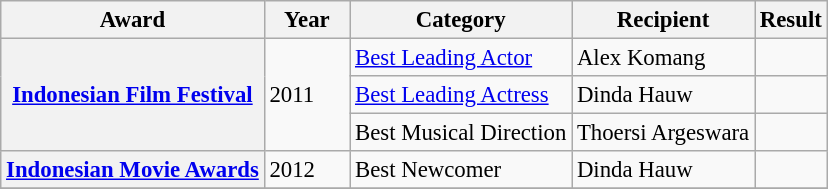<table class="wikitable" style="font-size: 95%;">
<tr>
<th scope="col">Award</th>
<th scope="col"; width=50>Year</th>
<th scope="col">Category</th>
<th scope="col">Recipient</th>
<th scope="col">Result</th>
</tr>
<tr>
<th scope="row" rowspan="3"><a href='#'>Indonesian Film Festival</a></th>
<td rowspan="3">2011</td>
<td><a href='#'>Best Leading Actor</a></td>
<td>Alex Komang</td>
<td></td>
</tr>
<tr>
<td><a href='#'>Best Leading Actress</a></td>
<td>Dinda Hauw</td>
<td></td>
</tr>
<tr>
<td>Best Musical Direction</td>
<td>Thoersi Argeswara</td>
<td></td>
</tr>
<tr>
<th scope="row" rowspan="1"><a href='#'>Indonesian Movie Awards</a></th>
<td rowspan="1">2012</td>
<td>Best Newcomer</td>
<td>Dinda Hauw</td>
<td></td>
</tr>
<tr>
</tr>
</table>
